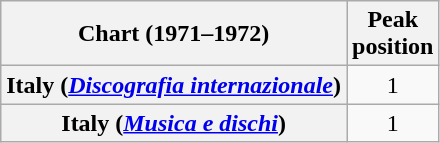<table class="wikitable plainrowheaders" style="text-align:center">
<tr>
<th scope="col">Chart (1971–1972)</th>
<th scope="col">Peak<br>position</th>
</tr>
<tr>
<th scope="row">Italy (<em><a href='#'>Discografia internazionale</a></em>)</th>
<td style="text-align:center">1</td>
</tr>
<tr>
<th scope="row">Italy (<em><a href='#'>Musica e dischi</a></em>)</th>
<td style="text-align:center">1</td>
</tr>
</table>
